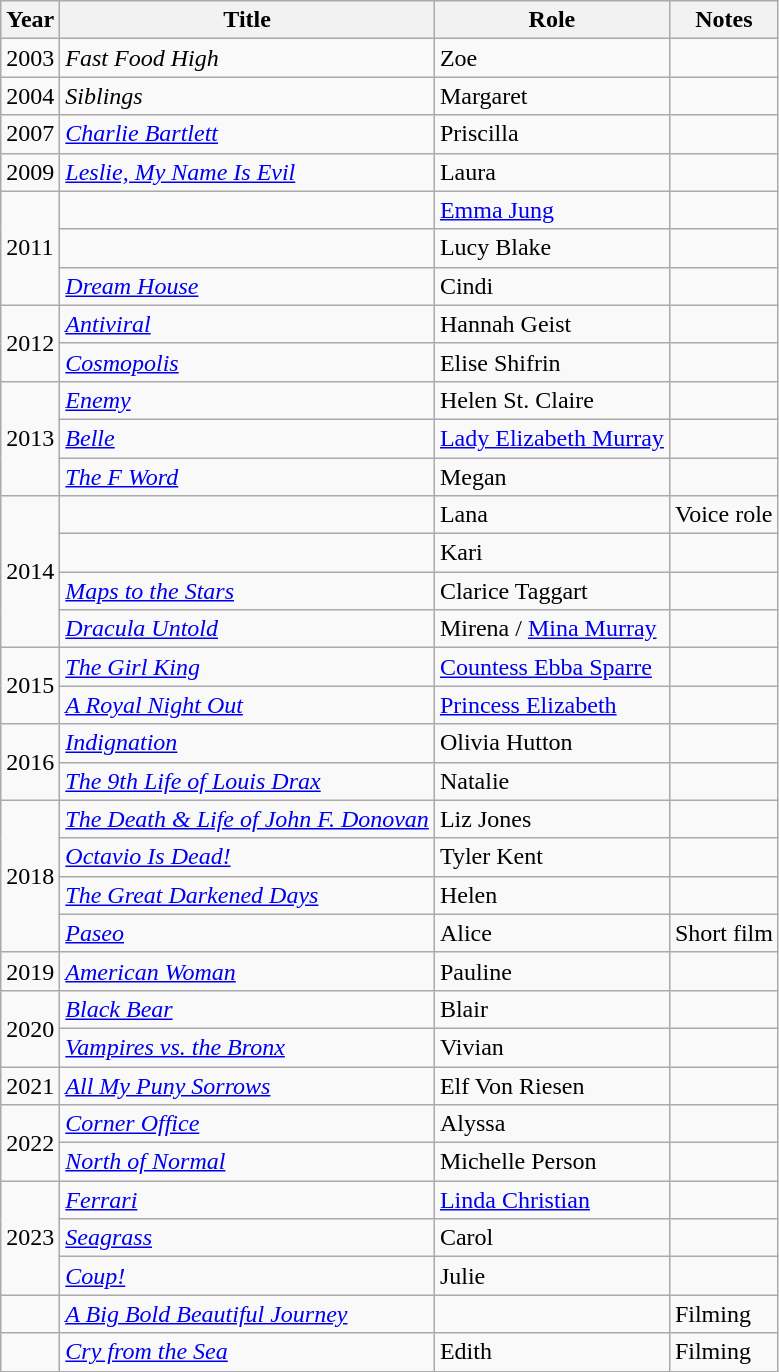<table class="wikitable sortable">
<tr>
<th>Year</th>
<th>Title</th>
<th>Role</th>
<th class="unsortable">Notes</th>
</tr>
<tr>
<td>2003</td>
<td><em>Fast Food High</em></td>
<td>Zoe</td>
<td></td>
</tr>
<tr>
<td>2004</td>
<td><em>Siblings</em></td>
<td>Margaret</td>
<td></td>
</tr>
<tr>
<td>2007</td>
<td><em><a href='#'>Charlie Bartlett</a></em></td>
<td>Priscilla</td>
<td></td>
</tr>
<tr>
<td>2009</td>
<td><em><a href='#'>Leslie, My Name Is Evil</a></em></td>
<td>Laura</td>
<td></td>
</tr>
<tr>
<td rowspan="3">2011</td>
<td><em></em></td>
<td><a href='#'>Emma Jung</a></td>
<td></td>
</tr>
<tr>
<td><em></em></td>
<td>Lucy Blake</td>
<td></td>
</tr>
<tr>
<td><em><a href='#'>Dream House</a></em></td>
<td>Cindi</td>
<td></td>
</tr>
<tr>
<td rowspan="2">2012</td>
<td><em><a href='#'>Antiviral</a></em></td>
<td>Hannah Geist</td>
<td></td>
</tr>
<tr>
<td><em><a href='#'>Cosmopolis</a></em></td>
<td>Elise Shifrin</td>
<td></td>
</tr>
<tr>
<td rowspan="3">2013</td>
<td><em><a href='#'>Enemy</a></em></td>
<td>Helen St. Claire</td>
<td></td>
</tr>
<tr>
<td><em><a href='#'>Belle</a></em></td>
<td><a href='#'>Lady Elizabeth Murray</a></td>
<td></td>
</tr>
<tr>
<td data-sort-value="F Word, The"><em><a href='#'>The F Word</a></em></td>
<td>Megan</td>
<td></td>
</tr>
<tr>
<td rowspan="4">2014</td>
<td><em></em></td>
<td>Lana</td>
<td>Voice role</td>
</tr>
<tr>
<td><em></em></td>
<td>Kari</td>
<td></td>
</tr>
<tr>
<td><em><a href='#'>Maps to the Stars</a></em></td>
<td>Clarice Taggart</td>
<td></td>
</tr>
<tr>
<td><em><a href='#'>Dracula Untold</a></em></td>
<td>Mirena / <a href='#'>Mina Murray</a></td>
<td></td>
</tr>
<tr>
<td rowspan="2">2015</td>
<td data-sort-value="Girl King, The"><em><a href='#'>The Girl King</a></em></td>
<td><a href='#'>Countess Ebba Sparre</a></td>
<td></td>
</tr>
<tr>
<td data-sort-value="Royal Night Out, A"><em><a href='#'>A Royal Night Out</a></em></td>
<td><a href='#'>Princess Elizabeth</a></td>
<td></td>
</tr>
<tr>
<td rowspan="2">2016</td>
<td><em><a href='#'>Indignation</a></em></td>
<td>Olivia Hutton</td>
<td></td>
</tr>
<tr>
<td data-sort-value="9th Life of Louis Drax, The"><em><a href='#'>The 9th Life of Louis Drax</a></em></td>
<td>Natalie</td>
<td></td>
</tr>
<tr>
<td rowspan="4">2018</td>
<td data-sort-value="Death & Life of John F. Donovan, The"><em><a href='#'>The Death & Life of John F. Donovan</a></em></td>
<td>Liz Jones</td>
<td></td>
</tr>
<tr>
<td><em><a href='#'>Octavio Is Dead!</a></em></td>
<td>Tyler Kent</td>
<td></td>
</tr>
<tr>
<td data-sort-value="Great Darkened Days, The"><em><a href='#'>The Great Darkened Days</a></em></td>
<td>Helen</td>
<td></td>
</tr>
<tr>
<td><em><a href='#'>Paseo</a></em></td>
<td>Alice</td>
<td>Short film</td>
</tr>
<tr>
<td>2019</td>
<td><em><a href='#'>American Woman</a></em></td>
<td>Pauline</td>
<td></td>
</tr>
<tr>
<td rowspan="2">2020</td>
<td><em><a href='#'>Black Bear</a></em></td>
<td>Blair</td>
<td></td>
</tr>
<tr>
<td><em><a href='#'>Vampires vs. the Bronx</a></em></td>
<td>Vivian</td>
<td></td>
</tr>
<tr>
<td>2021</td>
<td><em><a href='#'>All My Puny Sorrows</a></em></td>
<td>Elf Von Riesen</td>
<td></td>
</tr>
<tr>
<td rowspan="2">2022</td>
<td><em><a href='#'>Corner Office</a></em></td>
<td>Alyssa</td>
<td></td>
</tr>
<tr>
<td><em><a href='#'>North of Normal</a></em></td>
<td>Michelle Person</td>
<td></td>
</tr>
<tr>
<td rowspan="3">2023</td>
<td><em><a href='#'>Ferrari</a></em></td>
<td><a href='#'>Linda Christian</a></td>
<td></td>
</tr>
<tr>
<td><em><a href='#'>Seagrass</a></em></td>
<td>Carol</td>
<td></td>
</tr>
<tr>
<td><em><a href='#'>Coup!</a></em></td>
<td>Julie</td>
<td></td>
</tr>
<tr>
<td></td>
<td data-sort-value="Big Bold Beautiful Journey, A"><em><a href='#'>A Big Bold Beautiful Journey</a></em></td>
<td></td>
<td>Filming</td>
</tr>
<tr>
<td></td>
<td><em><a href='#'>Cry from the Sea</a></em></td>
<td>Edith</td>
<td>Filming</td>
</tr>
</table>
